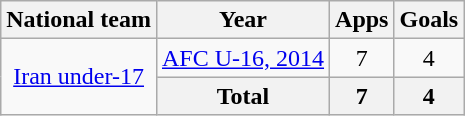<table class="wikitable" style="text-align:center">
<tr>
<th>National team</th>
<th>Year</th>
<th>Apps</th>
<th>Goals</th>
</tr>
<tr>
<td rowspan="2"><a href='#'>Iran under-17</a></td>
<td><a href='#'>AFC U-16, 2014</a></td>
<td>7</td>
<td>4</td>
</tr>
<tr>
<th colspan="1">Total</th>
<th>7</th>
<th>4</th>
</tr>
</table>
